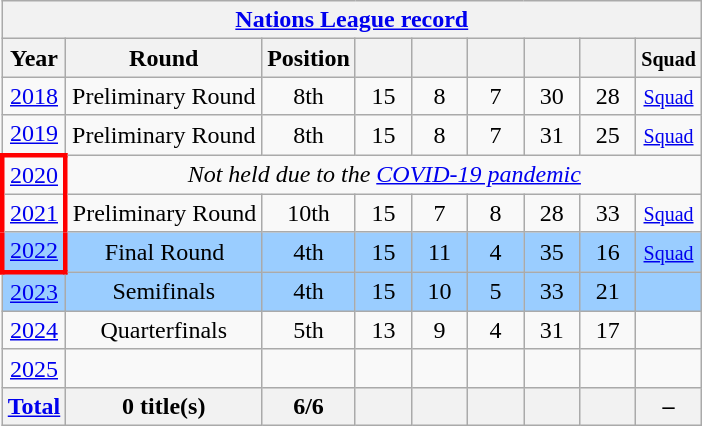<table class="wikitable" style="text-align: center;">
<tr>
<th colspan=9><a href='#'>Nations League record</a></th>
</tr>
<tr>
<th>Year</th>
<th>Round</th>
<th>Position</th>
<th width=30></th>
<th width=30></th>
<th width=30></th>
<th width=30></th>
<th width=30></th>
<th><small>Squad</small></th>
</tr>
<tr>
<td> <a href='#'>2018</a></td>
<td>Preliminary Round</td>
<td>8th</td>
<td>15</td>
<td>8</td>
<td>7</td>
<td>30</td>
<td>28</td>
<td><small><a href='#'>Squad</a></small></td>
</tr>
<tr>
<td> <a href='#'>2019</a></td>
<td>Preliminary Round</td>
<td>8th</td>
<td>15</td>
<td>8</td>
<td>7</td>
<td>31</td>
<td>25</td>
<td><small><a href='#'>Squad</a></small></td>
</tr>
<tr>
<td style="border-top: 3px solid red; border-left: 3px solid red; border-right: 3px solid red"> <a href='#'>2020</a></td>
<td colspan="8"><em>Not held due to the <a href='#'>COVID-19 pandemic</a></em></td>
</tr>
<tr>
<td style="border-left: 3px solid red; border-right: 3px solid red"> <a href='#'>2021</a></td>
<td>Preliminary Round</td>
<td>10th</td>
<td>15</td>
<td>7</td>
<td>8</td>
<td>28</td>
<td>33</td>
<td><small><a href='#'>Squad</a></small></td>
</tr>
<tr bgcolor=#9acdff>
<td style="border-left: 3px solid red; border-right: 3px solid red; border-bottom: 3px solid red"> <a href='#'>2022</a></td>
<td>Final Round</td>
<td>4th</td>
<td>15</td>
<td>11</td>
<td>4</td>
<td>35</td>
<td>16</td>
<td><small><a href='#'>Squad</a></small></td>
</tr>
<tr bgcolor=#9acdff>
<td> <a href='#'>2023</a></td>
<td>Semifinals</td>
<td>4th</td>
<td>15</td>
<td>10</td>
<td>5</td>
<td>33</td>
<td>21</td>
<td></td>
</tr>
<tr>
<td> <a href='#'>2024</a></td>
<td>Quarterfinals</td>
<td>5th</td>
<td>13</td>
<td>9</td>
<td>4</td>
<td>31</td>
<td>17</td>
<td></td>
</tr>
<tr>
<td> <a href='#'>2025</a></td>
<td></td>
<td></td>
<td></td>
<td></td>
<td></td>
<td></td>
<td></td>
<td></td>
</tr>
<tr>
<th><a href='#'>Total</a></th>
<th>0 title(s)</th>
<th>6/6</th>
<th></th>
<th></th>
<th></th>
<th></th>
<th></th>
<th>–</th>
</tr>
</table>
